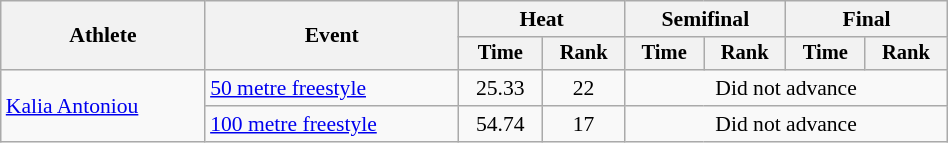<table class="wikitable" style="text-align:center; font-size:90%; width:50%;">
<tr>
<th rowspan="2">Athlete</th>
<th rowspan="2">Event</th>
<th colspan="2">Heat</th>
<th colspan="2">Semifinal</th>
<th colspan="2">Final</th>
</tr>
<tr style="font-size:95%">
<th>Time</th>
<th>Rank</th>
<th>Time</th>
<th>Rank</th>
<th>Time</th>
<th>Rank</th>
</tr>
<tr>
<td align=left rowspan=2><a href='#'>Kalia Antoniou</a></td>
<td align=left><a href='#'>50 metre freestyle</a></td>
<td>25.33</td>
<td>22</td>
<td colspan=4>Did not advance</td>
</tr>
<tr>
<td align=left><a href='#'>100 metre freestyle</a></td>
<td>54.74</td>
<td>17</td>
<td colspan=4>Did not advance</td>
</tr>
</table>
